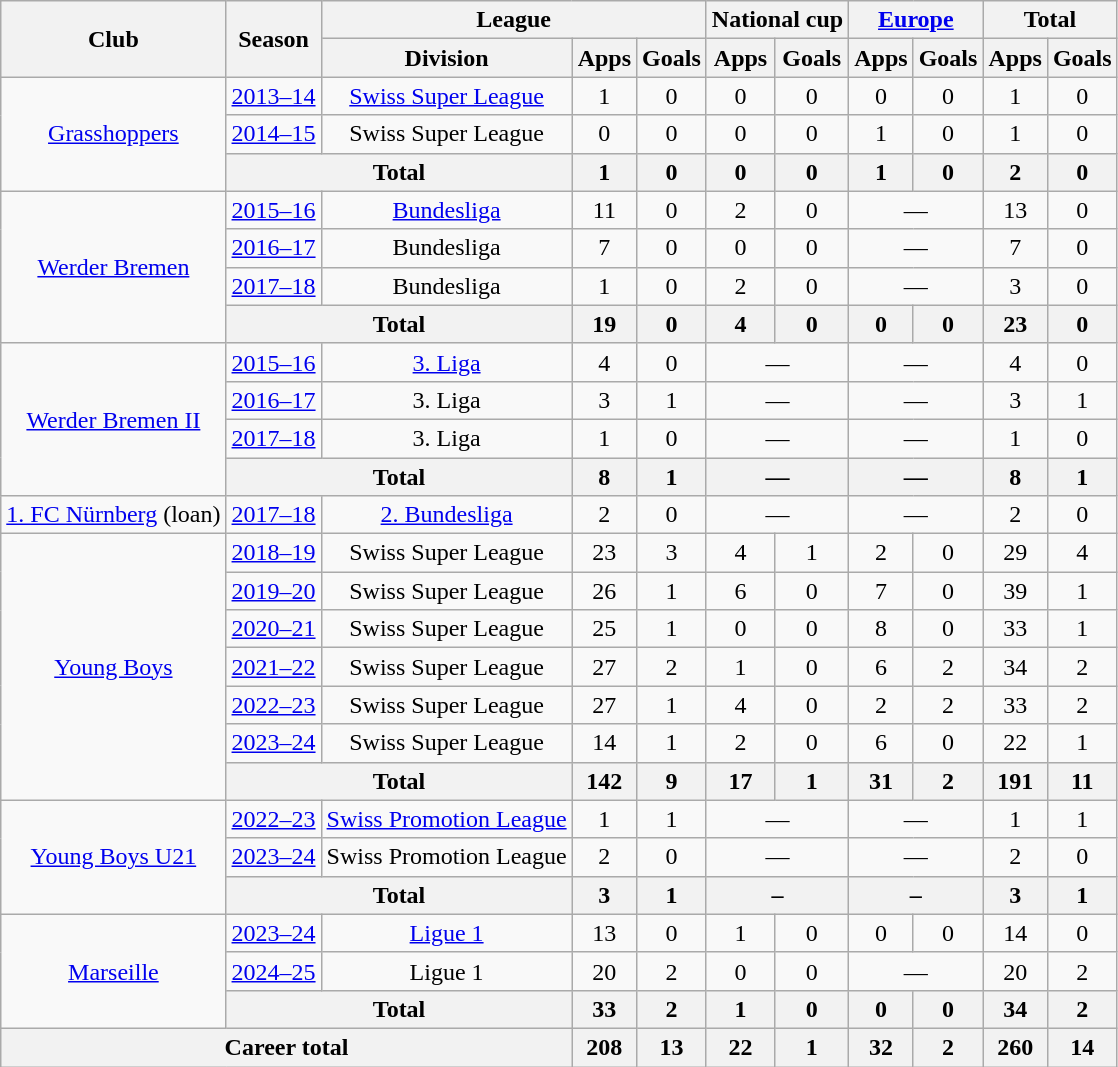<table class="wikitable" style="text-align:center">
<tr>
<th rowspan="2">Club</th>
<th rowspan="2">Season</th>
<th colspan="3">League</th>
<th colspan="2">National cup</th>
<th colspan="2"><a href='#'>Europe</a></th>
<th colspan="2">Total</th>
</tr>
<tr>
<th>Division</th>
<th>Apps</th>
<th>Goals</th>
<th>Apps</th>
<th>Goals</th>
<th>Apps</th>
<th>Goals</th>
<th>Apps</th>
<th>Goals</th>
</tr>
<tr>
<td rowspan="3"><a href='#'>Grasshoppers</a></td>
<td><a href='#'>2013–14</a></td>
<td><a href='#'>Swiss Super League</a></td>
<td>1</td>
<td>0</td>
<td>0</td>
<td>0</td>
<td>0</td>
<td>0</td>
<td>1</td>
<td>0</td>
</tr>
<tr>
<td><a href='#'>2014–15</a></td>
<td>Swiss Super League</td>
<td>0</td>
<td>0</td>
<td>0</td>
<td>0</td>
<td>1</td>
<td>0</td>
<td>1</td>
<td>0</td>
</tr>
<tr>
<th colspan="2">Total</th>
<th>1</th>
<th>0</th>
<th>0</th>
<th>0</th>
<th>1</th>
<th>0</th>
<th>2</th>
<th>0</th>
</tr>
<tr>
<td rowspan="4"><a href='#'>Werder Bremen</a></td>
<td><a href='#'>2015–16</a></td>
<td><a href='#'>Bundesliga</a></td>
<td>11</td>
<td>0</td>
<td>2</td>
<td>0</td>
<td colspan="2">—</td>
<td>13</td>
<td>0</td>
</tr>
<tr>
<td><a href='#'>2016–17</a></td>
<td>Bundesliga</td>
<td>7</td>
<td>0</td>
<td>0</td>
<td>0</td>
<td colspan="2">—</td>
<td>7</td>
<td>0</td>
</tr>
<tr>
<td><a href='#'>2017–18</a></td>
<td>Bundesliga</td>
<td>1</td>
<td>0</td>
<td>2</td>
<td>0</td>
<td colspan="2">—</td>
<td>3</td>
<td>0</td>
</tr>
<tr>
<th colspan="2">Total</th>
<th>19</th>
<th>0</th>
<th>4</th>
<th>0</th>
<th>0</th>
<th>0</th>
<th>23</th>
<th>0</th>
</tr>
<tr>
<td rowspan="4"><a href='#'>Werder Bremen II</a></td>
<td><a href='#'>2015–16</a></td>
<td><a href='#'>3. Liga</a></td>
<td>4</td>
<td>0</td>
<td colspan="2">—</td>
<td colspan="2">—</td>
<td>4</td>
<td>0</td>
</tr>
<tr>
<td><a href='#'>2016–17</a></td>
<td>3. Liga</td>
<td>3</td>
<td>1</td>
<td colspan="2">—</td>
<td colspan="2">—</td>
<td>3</td>
<td>1</td>
</tr>
<tr>
<td><a href='#'>2017–18</a></td>
<td>3. Liga</td>
<td>1</td>
<td>0</td>
<td colspan="2">—</td>
<td colspan="2">—</td>
<td>1</td>
<td>0</td>
</tr>
<tr>
<th colspan="2">Total</th>
<th>8</th>
<th>1</th>
<th colspan="2">—</th>
<th colspan="2">—</th>
<th>8</th>
<th>1</th>
</tr>
<tr>
<td><a href='#'>1. FC Nürnberg</a> (loan)</td>
<td><a href='#'>2017–18</a></td>
<td><a href='#'>2. Bundesliga</a></td>
<td>2</td>
<td>0</td>
<td colspan="2">—</td>
<td colspan="2">—</td>
<td>2</td>
<td>0</td>
</tr>
<tr>
<td rowspan="7"><a href='#'>Young Boys</a></td>
<td><a href='#'>2018–19</a></td>
<td>Swiss Super League</td>
<td>23</td>
<td>3</td>
<td>4</td>
<td>1</td>
<td>2</td>
<td>0</td>
<td>29</td>
<td>4</td>
</tr>
<tr>
<td><a href='#'>2019–20</a></td>
<td>Swiss Super League</td>
<td>26</td>
<td>1</td>
<td>6</td>
<td>0</td>
<td>7</td>
<td>0</td>
<td>39</td>
<td>1</td>
</tr>
<tr>
<td><a href='#'>2020–21</a></td>
<td>Swiss Super League</td>
<td>25</td>
<td>1</td>
<td>0</td>
<td>0</td>
<td>8</td>
<td>0</td>
<td>33</td>
<td>1</td>
</tr>
<tr>
<td><a href='#'>2021–22</a></td>
<td>Swiss Super League</td>
<td>27</td>
<td>2</td>
<td>1</td>
<td>0</td>
<td>6</td>
<td>2</td>
<td>34</td>
<td>2</td>
</tr>
<tr>
<td><a href='#'>2022–23</a></td>
<td>Swiss Super League</td>
<td>27</td>
<td>1</td>
<td>4</td>
<td>0</td>
<td>2</td>
<td>2</td>
<td>33</td>
<td>2</td>
</tr>
<tr>
<td><a href='#'>2023–24</a></td>
<td>Swiss Super League</td>
<td>14</td>
<td>1</td>
<td>2</td>
<td>0</td>
<td>6</td>
<td>0</td>
<td>22</td>
<td>1</td>
</tr>
<tr>
<th colspan="2">Total</th>
<th>142</th>
<th>9</th>
<th>17</th>
<th>1</th>
<th>31</th>
<th>2</th>
<th>191</th>
<th>11</th>
</tr>
<tr>
<td rowspan="3"><a href='#'>Young Boys U21</a></td>
<td><a href='#'>2022–23</a></td>
<td><a href='#'>Swiss Promotion League</a></td>
<td>1</td>
<td>1</td>
<td colspan="2">—</td>
<td colspan="2">—</td>
<td>1</td>
<td>1</td>
</tr>
<tr>
<td><a href='#'>2023–24</a></td>
<td>Swiss Promotion League</td>
<td>2</td>
<td>0</td>
<td colspan="2">—</td>
<td colspan="2">—</td>
<td>2</td>
<td>0</td>
</tr>
<tr>
<th colspan="2">Total</th>
<th>3</th>
<th>1</th>
<th colspan="2">–</th>
<th colspan="2">–</th>
<th>3</th>
<th>1</th>
</tr>
<tr>
<td rowspan="3"><a href='#'>Marseille</a></td>
<td><a href='#'>2023–24</a></td>
<td><a href='#'>Ligue 1</a></td>
<td>13</td>
<td>0</td>
<td>1</td>
<td>0</td>
<td>0</td>
<td>0</td>
<td>14</td>
<td>0</td>
</tr>
<tr>
<td><a href='#'>2024–25</a></td>
<td>Ligue 1</td>
<td>20</td>
<td>2</td>
<td>0</td>
<td>0</td>
<td colspan="2">—</td>
<td>20</td>
<td>2</td>
</tr>
<tr>
<th colspan="2">Total</th>
<th>33</th>
<th>2</th>
<th>1</th>
<th>0</th>
<th>0</th>
<th>0</th>
<th>34</th>
<th>2</th>
</tr>
<tr>
<th colspan="3">Career total</th>
<th>208</th>
<th>13</th>
<th>22</th>
<th>1</th>
<th>32</th>
<th>2</th>
<th>260</th>
<th>14</th>
</tr>
</table>
